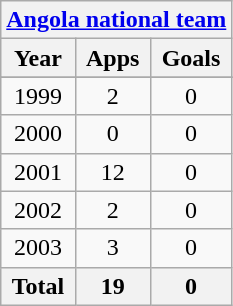<table class="wikitable" style="text-align:center">
<tr>
<th colspan=3><a href='#'>Angola national team</a></th>
</tr>
<tr>
<th>Year</th>
<th>Apps</th>
<th>Goals</th>
</tr>
<tr>
</tr>
<tr>
<td>1999</td>
<td>2</td>
<td>0</td>
</tr>
<tr>
<td>2000</td>
<td>0</td>
<td>0</td>
</tr>
<tr>
<td>2001</td>
<td>12</td>
<td>0</td>
</tr>
<tr>
<td>2002</td>
<td>2</td>
<td>0</td>
</tr>
<tr>
<td>2003</td>
<td>3</td>
<td>0</td>
</tr>
<tr>
<th>Total</th>
<th>19</th>
<th>0</th>
</tr>
</table>
